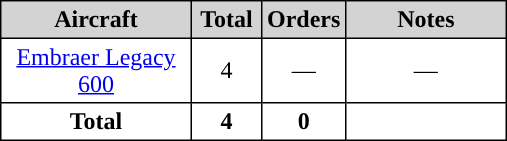<table class="toccolours" border="1" cellpadding="3" style="border-collapse:collapse; text-align:center">
<tr style="background:lightgrey">
<th rowspan="1" style="width:120px;"><span>Aircraft</span></th>
<th rowspan="1" style="width:40px;"><span>Total</span></th>
<th rowspan="1" style="width:40px;"><span>Orders</span></th>
<th rowspan="1" style="width:100px;"><span>Notes</span></th>
</tr>
<tr>
<td><a href='#'>Embraer Legacy 600</a></td>
<td>4</td>
<td>—</td>
<td>—</td>
</tr>
<tr>
<th>Total</th>
<th>4</th>
<th>0</th>
<th colspan="6"></th>
</tr>
</table>
